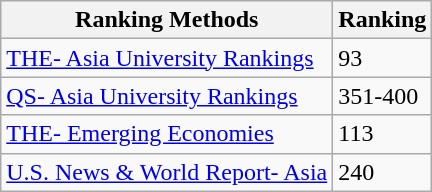<table class="wikitable">
<tr>
<th>Ranking Methods</th>
<th>Ranking</th>
</tr>
<tr>
<td><a href='#'>THE- Asia University Rankings</a></td>
<td>93</td>
</tr>
<tr>
<td><a href='#'>QS- Asia University Rankings</a></td>
<td>351-400</td>
</tr>
<tr>
<td><a href='#'>THE- Emerging Economies</a></td>
<td>113</td>
</tr>
<tr>
<td><a href='#'>U.S. News & World Report- Asia</a></td>
<td>240</td>
</tr>
</table>
